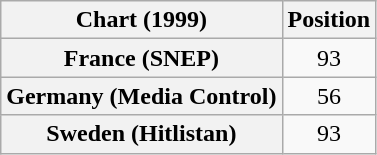<table class="wikitable sortable plainrowheaders" style="text-align:center">
<tr>
<th scope="col">Chart (1999)</th>
<th scope="col">Position</th>
</tr>
<tr>
<th scope="row">France (SNEP)</th>
<td align="center">93</td>
</tr>
<tr>
<th scope="row">Germany (Media Control)</th>
<td align="center">56</td>
</tr>
<tr>
<th scope="row">Sweden (Hitlistan)</th>
<td align="center">93</td>
</tr>
</table>
